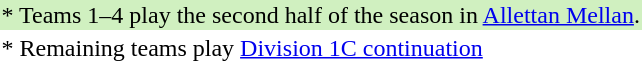<table>
<tr style="background: #D0F0C0;">
<td>* Teams 1–4 play the second half of the season in <a href='#'>Allettan Mellan</a>.</td>
</tr>
<tr>
<td>* Remaining teams play <a href='#'>Division 1C continuation</a></td>
</tr>
</table>
